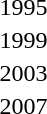<table>
<tr>
<td>1995</td>
<td></td>
<td></td>
<td><br></td>
</tr>
<tr>
<td>1999</td>
<td></td>
<td></td>
<td><br></td>
</tr>
<tr>
<td>2003</td>
<td></td>
<td></td>
<td><br></td>
</tr>
<tr>
<td>2007</td>
<td></td>
<td></td>
<td><br></td>
</tr>
</table>
